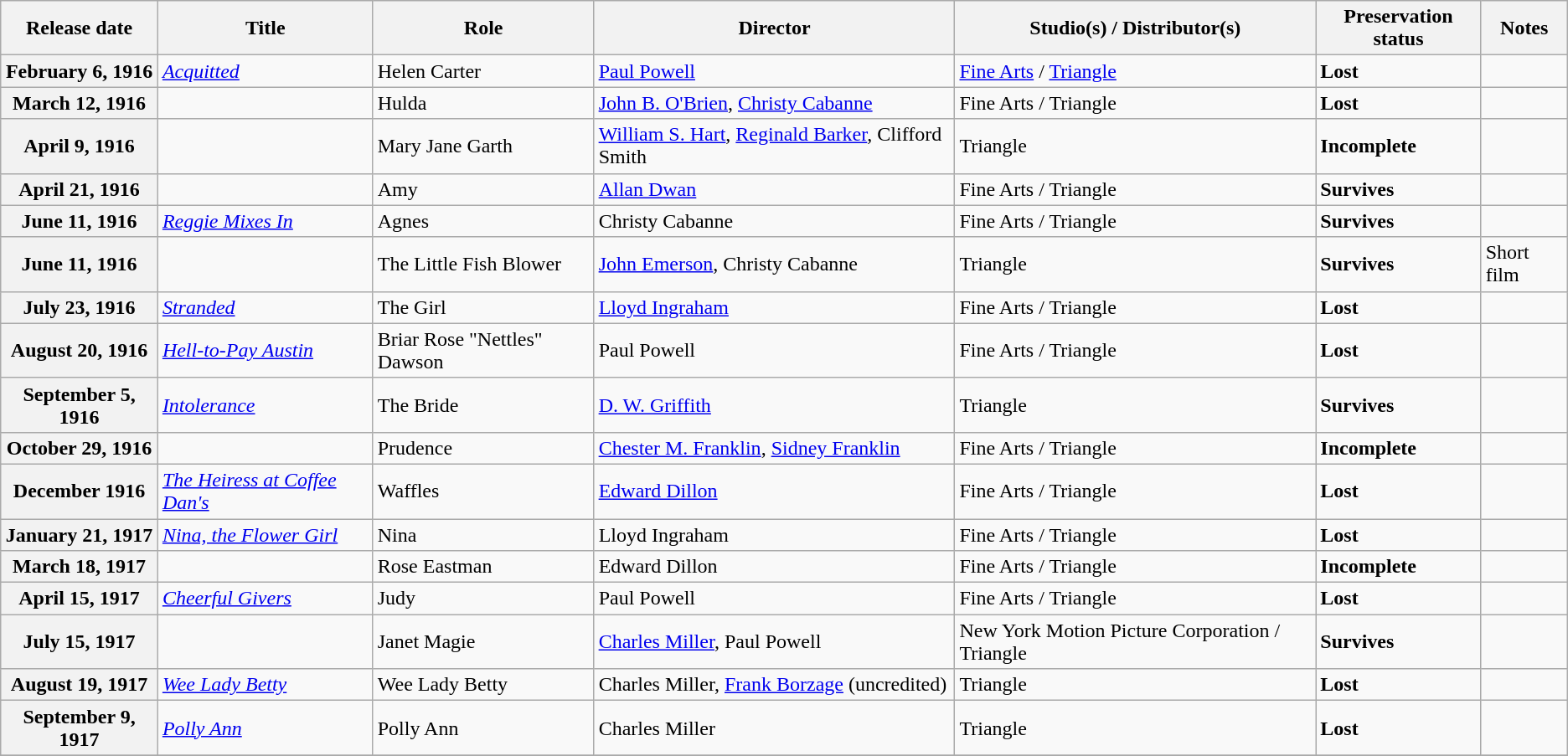<table class="wikitable plainrowheaders sortable">
<tr>
<th scope="col">Release date</th>
<th scope="col">Title</th>
<th scope="col">Role</th>
<th scope="col">Director</th>
<th scope="col">Studio(s) / Distributor(s)</th>
<th scope="col">Preservation status</th>
<th scope="col" class="unsortable">Notes</th>
</tr>
<tr>
<th scope="row">February 6, 1916</th>
<td><em><a href='#'>Acquitted</a></em></td>
<td>Helen Carter</td>
<td><a href='#'>Paul Powell</a></td>
<td><a href='#'>Fine Arts</a> / <a href='#'>Triangle</a></td>
<td><strong>Lost</strong></td>
<td></td>
</tr>
<tr>
<th scope="row">March 12, 1916</th>
<td><em></em></td>
<td>Hulda</td>
<td><a href='#'>John B. O'Brien</a>, <a href='#'>Christy Cabanne</a></td>
<td>Fine Arts / Triangle</td>
<td><strong>Lost</strong></td>
<td></td>
</tr>
<tr>
<th scope="row">April 9, 1916</th>
<td><em></em></td>
<td>Mary Jane Garth</td>
<td><a href='#'>William S. Hart</a>, <a href='#'>Reginald Barker</a>, Clifford Smith</td>
<td>Triangle</td>
<td><strong>Incomplete</strong></td>
<td></td>
</tr>
<tr>
<th scope="row">April 21, 1916</th>
<td><em></em></td>
<td>Amy</td>
<td><a href='#'>Allan Dwan</a></td>
<td>Fine Arts / Triangle</td>
<td><strong>Survives</strong></td>
<td></td>
</tr>
<tr>
<th scope="row">June 11, 1916</th>
<td><em><a href='#'>Reggie Mixes In</a></em></td>
<td>Agnes</td>
<td>Christy Cabanne</td>
<td>Fine Arts / Triangle</td>
<td><strong>Survives</strong></td>
<td></td>
</tr>
<tr>
<th scope="row">June 11, 1916</th>
<td><em></em></td>
<td>The Little Fish Blower</td>
<td><a href='#'>John Emerson</a>, Christy Cabanne</td>
<td>Triangle</td>
<td><strong>Survives</strong></td>
<td>Short film</td>
</tr>
<tr>
<th scope="row">July 23, 1916</th>
<td><em><a href='#'>Stranded</a></em></td>
<td>The Girl</td>
<td><a href='#'>Lloyd Ingraham</a></td>
<td>Fine Arts / Triangle</td>
<td><strong>Lost</strong></td>
<td></td>
</tr>
<tr>
<th scope="row">August 20, 1916</th>
<td><em><a href='#'>Hell-to-Pay Austin</a></em></td>
<td>Briar Rose "Nettles" Dawson</td>
<td>Paul Powell</td>
<td>Fine Arts / Triangle</td>
<td><strong>Lost</strong></td>
<td></td>
</tr>
<tr>
<th scope="row">September 5, 1916</th>
<td><em><a href='#'>Intolerance</a></em></td>
<td>The Bride</td>
<td><a href='#'>D. W. Griffith</a></td>
<td>Triangle</td>
<td><strong>Survives</strong></td>
<td></td>
</tr>
<tr>
<th scope="row">October 29, 1916</th>
<td><em></em></td>
<td>Prudence</td>
<td><a href='#'>Chester M. Franklin</a>, <a href='#'>Sidney Franklin</a></td>
<td>Fine Arts / Triangle</td>
<td><strong>Incomplete</strong></td>
<td></td>
</tr>
<tr>
<th scope="row">December 1916</th>
<td><em><a href='#'>The Heiress at Coffee Dan's</a></em></td>
<td>Waffles</td>
<td><a href='#'>Edward Dillon</a></td>
<td>Fine Arts / Triangle</td>
<td><strong>Lost</strong></td>
<td></td>
</tr>
<tr>
<th scope="row">January 21, 1917</th>
<td><em><a href='#'>Nina, the Flower Girl</a></em></td>
<td>Nina</td>
<td>Lloyd Ingraham</td>
<td>Fine Arts / Triangle</td>
<td><strong>Lost</strong></td>
<td></td>
</tr>
<tr>
<th scope="row">March 18, 1917</th>
<td><em></em></td>
<td>Rose Eastman</td>
<td>Edward Dillon</td>
<td>Fine Arts / Triangle</td>
<td><strong>Incomplete</strong></td>
<td></td>
</tr>
<tr>
<th scope="row">April 15, 1917</th>
<td><em><a href='#'>Cheerful Givers</a></em></td>
<td>Judy</td>
<td>Paul Powell</td>
<td>Fine Arts / Triangle</td>
<td><strong>Lost</strong></td>
<td></td>
</tr>
<tr>
<th scope="row">July 15, 1917</th>
<td><em></em></td>
<td>Janet Magie</td>
<td><a href='#'>Charles Miller</a>, Paul Powell</td>
<td>New York Motion Picture Corporation / Triangle</td>
<td><strong>Survives</strong></td>
<td></td>
</tr>
<tr>
<th scope="row">August 19, 1917</th>
<td><em><a href='#'>Wee Lady Betty</a></em></td>
<td>Wee Lady Betty</td>
<td>Charles Miller, <a href='#'>Frank Borzage</a> (uncredited)</td>
<td>Triangle</td>
<td><strong>Lost</strong></td>
<td></td>
</tr>
<tr>
<th scope="row">September 9, 1917</th>
<td><em><a href='#'>Polly Ann</a></em></td>
<td>Polly Ann</td>
<td>Charles Miller</td>
<td>Triangle</td>
<td><strong>Lost</strong></td>
<td></td>
</tr>
<tr>
</tr>
</table>
